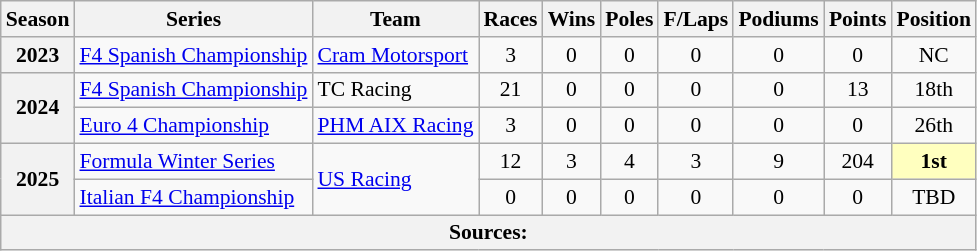<table class="wikitable" style="font-size: 90%; text-align:center">
<tr>
<th>Season</th>
<th>Series</th>
<th>Team</th>
<th>Races</th>
<th>Wins</th>
<th>Poles</th>
<th>F/Laps</th>
<th>Podiums</th>
<th>Points</th>
<th>Position</th>
</tr>
<tr>
<th>2023</th>
<td align=left nowrap><a href='#'>F4 Spanish Championship</a></td>
<td align=left nowrap><a href='#'>Cram Motorsport</a></td>
<td>3</td>
<td>0</td>
<td>0</td>
<td>0</td>
<td>0</td>
<td>0</td>
<td>NC</td>
</tr>
<tr>
<th rowspan="2">2024</th>
<td align=left><a href='#'>F4 Spanish Championship</a></td>
<td align=left>TC Racing</td>
<td>21</td>
<td>0</td>
<td>0</td>
<td>0</td>
<td>0</td>
<td>13</td>
<td>18th</td>
</tr>
<tr>
<td align=left><a href='#'>Euro 4 Championship</a></td>
<td align=left><a href='#'>PHM AIX Racing</a></td>
<td>3</td>
<td>0</td>
<td>0</td>
<td>0</td>
<td>0</td>
<td>0</td>
<td>26th</td>
</tr>
<tr>
<th rowspan="2">2025</th>
<td align=left><a href='#'>Formula Winter Series</a></td>
<td align=left rowspan="2"><a href='#'>US Racing</a></td>
<td>12</td>
<td>3</td>
<td>4</td>
<td>3</td>
<td>9</td>
<td>204</td>
<td style="background:#FFFFBF"><strong>1st</strong></td>
</tr>
<tr>
<td align=left><a href='#'>Italian F4 Championship</a></td>
<td>0</td>
<td>0</td>
<td>0</td>
<td>0</td>
<td>0</td>
<td>0</td>
<td>TBD</td>
</tr>
<tr>
<th colspan="10">Sources:</th>
</tr>
</table>
